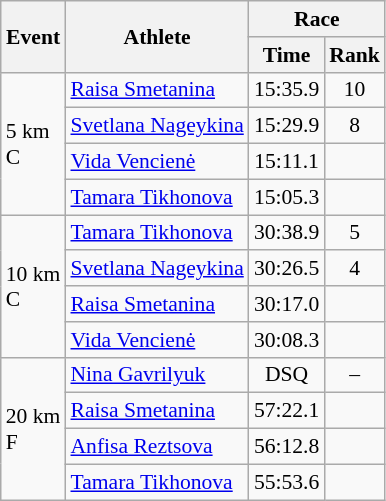<table class="wikitable" border="1" style="font-size:90%">
<tr>
<th rowspan=2>Event</th>
<th rowspan=2>Athlete</th>
<th colspan=2>Race</th>
</tr>
<tr>
<th>Time</th>
<th>Rank</th>
</tr>
<tr>
<td rowspan=4>5 km <br> C</td>
<td><a href='#'>Raisa Smetanina</a></td>
<td align=center>15:35.9</td>
<td align=center>10</td>
</tr>
<tr>
<td><a href='#'>Svetlana Nageykina</a></td>
<td align=center>15:29.9</td>
<td align=center>8</td>
</tr>
<tr>
<td><a href='#'>Vida Vencienė</a></td>
<td align=center>15:11.1</td>
<td align=center></td>
</tr>
<tr>
<td><a href='#'>Tamara Tikhonova</a></td>
<td align=center>15:05.3</td>
<td align=center></td>
</tr>
<tr>
<td rowspan=4>10 km <br> C</td>
<td><a href='#'>Tamara Tikhonova</a></td>
<td align=center>30:38.9</td>
<td align=center>5</td>
</tr>
<tr>
<td><a href='#'>Svetlana Nageykina</a></td>
<td align=center>30:26.5</td>
<td align=center>4</td>
</tr>
<tr>
<td><a href='#'>Raisa Smetanina</a></td>
<td align=center>30:17.0</td>
<td align=center></td>
</tr>
<tr>
<td><a href='#'>Vida Vencienė</a></td>
<td align=center>30:08.3</td>
<td align=center></td>
</tr>
<tr>
<td rowspan=4>20 km <br> F</td>
<td><a href='#'>Nina Gavrilyuk</a></td>
<td align=center>DSQ</td>
<td align=center>–</td>
</tr>
<tr>
<td><a href='#'>Raisa Smetanina</a></td>
<td align=center>57:22.1</td>
<td align=center></td>
</tr>
<tr>
<td><a href='#'>Anfisa Reztsova</a></td>
<td align=center>56:12.8</td>
<td align=center></td>
</tr>
<tr>
<td><a href='#'>Tamara Tikhonova</a></td>
<td align=center>55:53.6</td>
<td align=center></td>
</tr>
</table>
